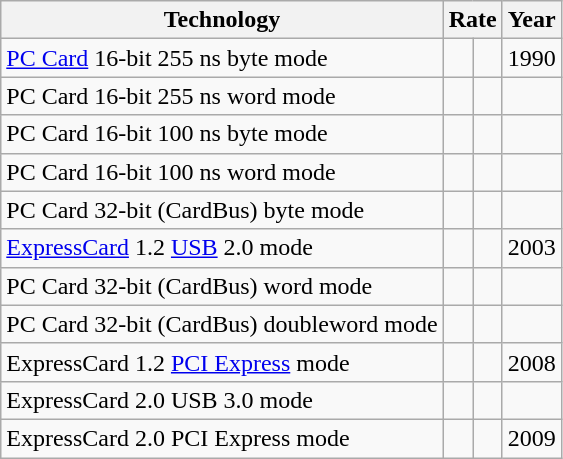<table class="wikitable sortable">
<tr>
<th>Technology</th>
<th colspan=2>Rate</th>
<th>Year</th>
</tr>
<tr>
<td><a href='#'>PC Card</a> 16-bit 255 ns byte mode</td>
<td align=right><strong></strong></td>
<td align=right></td>
<td>1990</td>
</tr>
<tr>
<td>PC Card 16-bit 255 ns word mode</td>
<td align=right><strong></strong></td>
<td align=right></td>
<td></td>
</tr>
<tr>
<td>PC Card 16-bit 100 ns byte mode</td>
<td align=right><strong></strong></td>
<td align=right></td>
<td></td>
</tr>
<tr>
<td>PC Card 16-bit 100 ns word mode</td>
<td align=right><strong></strong></td>
<td align=right></td>
<td></td>
</tr>
<tr>
<td>PC Card 32-bit (CardBus) byte mode</td>
<td align=right><strong></strong></td>
<td align=right></td>
<td></td>
</tr>
<tr>
<td><a href='#'>ExpressCard</a> 1.2 <a href='#'>USB</a> 2.0 mode</td>
<td align=right><strong></strong></td>
<td align=right></td>
<td>2003</td>
</tr>
<tr>
<td>PC Card 32-bit (CardBus) word mode</td>
<td align=right><strong></strong></td>
<td align=right></td>
<td></td>
</tr>
<tr>
<td>PC Card 32-bit (CardBus) doubleword mode</td>
<td align=right><strong></strong></td>
<td align=right></td>
<td></td>
</tr>
<tr>
<td>ExpressCard 1.2 <a href='#'>PCI Express</a> mode</td>
<td align=right><strong></strong></td>
<td align=right></td>
<td>2008</td>
</tr>
<tr>
<td>ExpressCard 2.0 USB 3.0 mode</td>
<td align=right><strong></strong></td>
<td align=right></td>
<td></td>
</tr>
<tr>
<td>ExpressCard 2.0 PCI Express mode</td>
<td align=right><strong></strong></td>
<td align=right></td>
<td>2009</td>
</tr>
</table>
